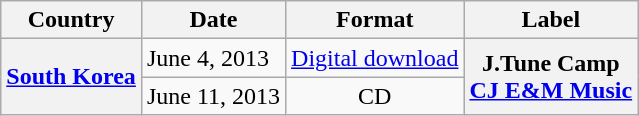<table class="wikitable plainrowheaders">
<tr>
<th scope="col">Country</th>
<th>Date</th>
<th>Format</th>
<th>Label</th>
</tr>
<tr>
<th scope="row" rowspan="2"><a href='#'>South Korea</a></th>
<td>June 4, 2013</td>
<td><a href='#'>Digital download</a></td>
<th scope="row" rowspan="2">J.Tune Camp<br><a href='#'>CJ E&M Music</a></th>
</tr>
<tr>
<td>June 11, 2013</td>
<td align="center">CD</td>
</tr>
</table>
